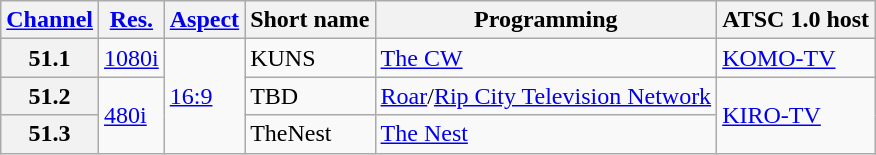<table class="wikitable">
<tr>
<th scope = "col"><a href='#'>Channel</a></th>
<th scope = "col"><a href='#'>Res.</a></th>
<th scope = "col"><a href='#'>Aspect</a></th>
<th scope = "col">Short name</th>
<th scope = "col">Programming</th>
<th scope = "col">ATSC 1.0 host</th>
</tr>
<tr>
<th scope = "row">51.1</th>
<td><a href='#'>1080i</a></td>
<td rowspan="3"><a href='#'>16:9</a></td>
<td>KUNS</td>
<td><a href='#'>The CW</a></td>
<td><a href='#'>KOMO-TV</a></td>
</tr>
<tr>
<th scope = "row">51.2</th>
<td rowspan="2"><a href='#'>480i</a></td>
<td>TBD</td>
<td><a href='#'>Roar</a>/<a href='#'>Rip City Television Network</a></td>
<td rowspan="2"><a href='#'>KIRO-TV</a></td>
</tr>
<tr>
<th scope = "row">51.3</th>
<td>TheNest</td>
<td><a href='#'>The Nest</a></td>
</tr>
</table>
